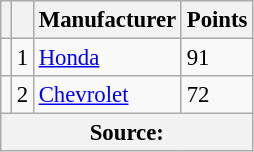<table class="wikitable" style="font-size: 95%;">
<tr>
<th scope="col"></th>
<th scope="col"></th>
<th scope="col">Manufacturer</th>
<th scope="col">Points</th>
</tr>
<tr>
<td align="left"></td>
<td align="center">1</td>
<td><a href='#'>Honda</a></td>
<td>91</td>
</tr>
<tr>
<td align="left"></td>
<td align="center">2</td>
<td><a href='#'>Chevrolet</a></td>
<td>72</td>
</tr>
<tr>
<th colspan=4>Source:</th>
</tr>
</table>
